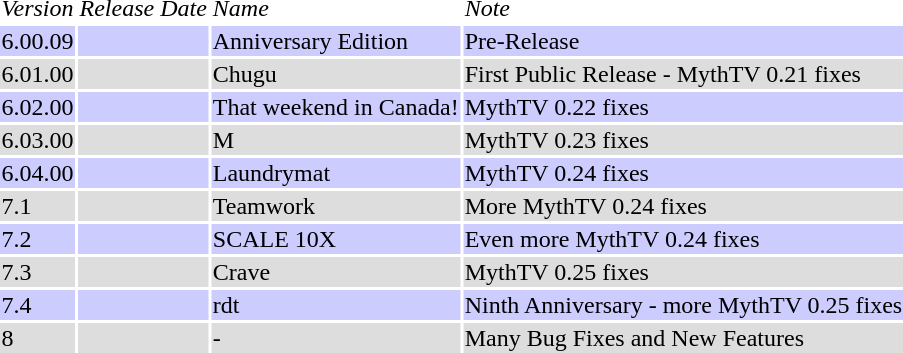<table class=toccolours>
<tr>
<td><em>Version</em></td>
<td><em>Release Date</em></td>
<td><em>Name</em></td>
<td><em>Note</em></td>
</tr>
<tr style="background:#ccccff;">
<td>6.00.09</td>
<td></td>
<td>Anniversary Edition</td>
<td>Pre-Release</td>
</tr>
<tr style="background:#dddddd;">
<td>6.01.00</td>
<td></td>
<td>Chugu</td>
<td>First Public Release - MythTV 0.21 fixes</td>
</tr>
<tr style="background:#ccccff;">
<td>6.02.00</td>
<td></td>
<td>That weekend in Canada!</td>
<td>MythTV 0.22 fixes</td>
</tr>
<tr style="background:#dddddd;">
<td>6.03.00</td>
<td></td>
<td>M</td>
<td>MythTV 0.23 fixes</td>
</tr>
<tr style="background:#ccccff;">
<td>6.04.00</td>
<td></td>
<td>Laundrymat</td>
<td>MythTV 0.24 fixes</td>
</tr>
<tr style="background:#dddddd;">
<td>7.1</td>
<td></td>
<td>Teamwork</td>
<td>More MythTV 0.24 fixes</td>
</tr>
<tr style="background:#ccccff;">
<td>7.2</td>
<td></td>
<td>SCALE 10X</td>
<td>Even more MythTV 0.24 fixes</td>
</tr>
<tr style="background:#dddddd;">
<td>7.3</td>
<td></td>
<td>Crave</td>
<td>MythTV 0.25 fixes</td>
</tr>
<tr style="background:#ccccff;">
<td>7.4</td>
<td></td>
<td>rdt</td>
<td>Ninth Anniversary - more MythTV 0.25 fixes</td>
</tr>
<tr style="background:#dddddd;">
<td>8</td>
<td></td>
<td>-</td>
<td>Many Bug Fixes and New Features</td>
</tr>
</table>
